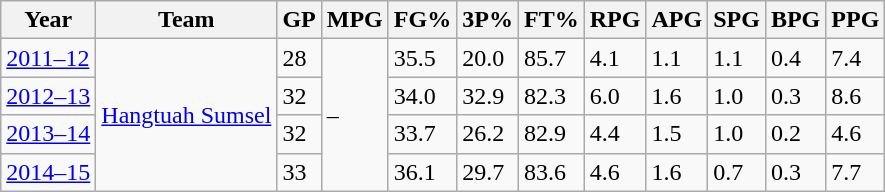<table class="wikitable sortable">
<tr>
<th>Year</th>
<th>Team</th>
<th>GP</th>
<th>MPG</th>
<th>FG%</th>
<th>3P%</th>
<th>FT%</th>
<th>RPG</th>
<th>APG</th>
<th>SPG</th>
<th>BPG</th>
<th>PPG</th>
</tr>
<tr>
<td><a href='#'>2011–12</a></td>
<td rowspan="7"><a href='#'>Hangtuah Sumsel</a></td>
<td>28</td>
<td rowspan="4">–</td>
<td>35.5</td>
<td>20.0</td>
<td>85.7</td>
<td>4.1</td>
<td>1.1</td>
<td>1.1</td>
<td>0.4</td>
<td>7.4</td>
</tr>
<tr>
<td><a href='#'>2012–13</a></td>
<td>32</td>
<td>34.0</td>
<td>32.9</td>
<td>82.3</td>
<td>6.0</td>
<td>1.6</td>
<td>1.0</td>
<td>0.3</td>
<td>8.6</td>
</tr>
<tr>
<td><a href='#'>2013–14</a></td>
<td>32</td>
<td>33.7</td>
<td>26.2</td>
<td>82.9</td>
<td>4.4</td>
<td>1.5</td>
<td>1.0</td>
<td>0.2</td>
<td>4.6</td>
</tr>
<tr>
<td><a href='#'>2014–15</a></td>
<td>33</td>
<td>36.1</td>
<td>29.7</td>
<td>83.6</td>
<td>4.6</td>
<td>1.6</td>
<td>0.7</td>
<td>0.3</td>
<td>7.7</td>
</tr>
</table>
